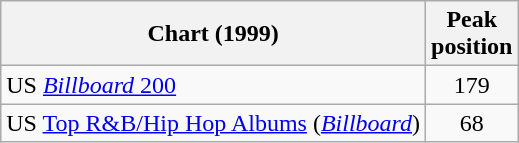<table class="wikitable sortable">
<tr>
<th>Chart (1999)</th>
<th>Peak<br>position</th>
</tr>
<tr>
<td>US <a href='#'><em>Billboard</em> 200</a></td>
<td style="text-align:center;">179</td>
</tr>
<tr>
<td>US <a href='#'>Top R&B/Hip Hop Albums</a> (<a href='#'><em>Billboard</em></a>)</td>
<td style="text-align:center;">68</td>
</tr>
</table>
